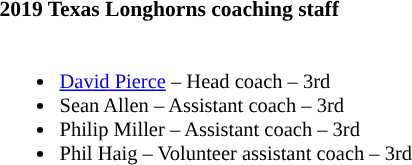<table class="toccolours" style="border-collapse:collapse; font-size:90%;">
<tr>
<td colspan="1"><strong>2019 Texas Longhorns coaching staff</strong></td>
</tr>
<tr>
<td style="text-align: left; font-size: 95%;" valign="top"><br><ul><li><a href='#'>David Pierce</a> – Head coach – 3rd</li><li>Sean Allen – Assistant coach – 3rd</li><li>Philip Miller – Assistant coach – 3rd</li><li>Phil Haig – Volunteer assistant coach – 3rd</li></ul></td>
</tr>
</table>
